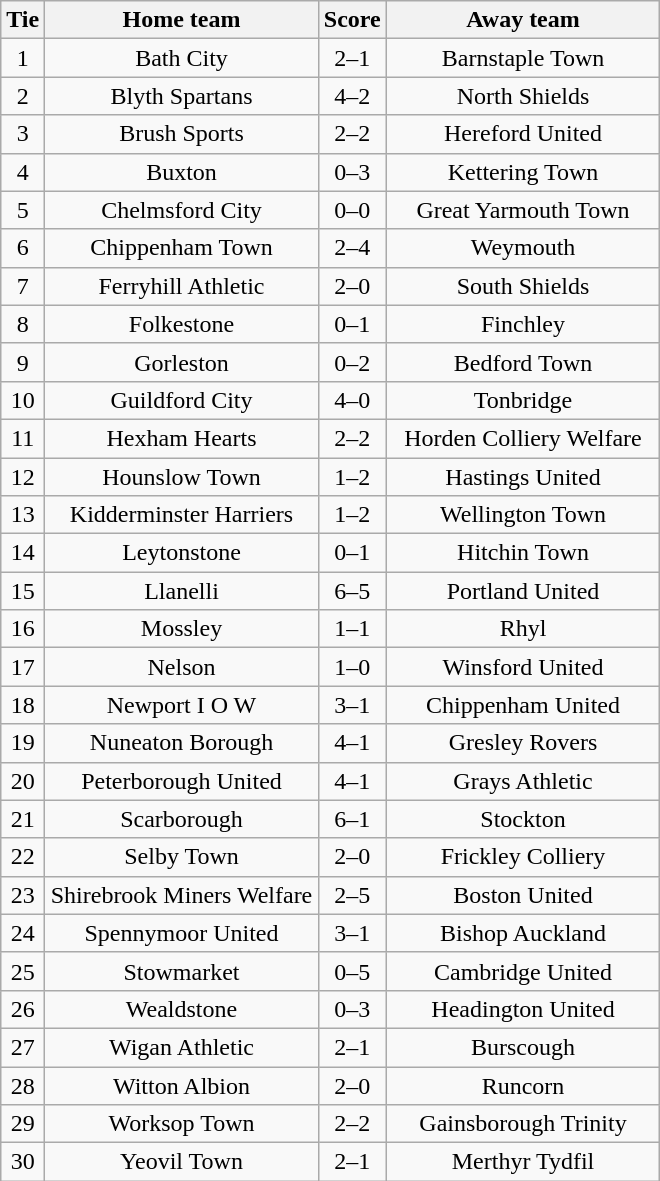<table class="wikitable" style="text-align:center;">
<tr>
<th width=20>Tie</th>
<th width=175>Home team</th>
<th width=20>Score</th>
<th width=175>Away team</th>
</tr>
<tr>
<td>1</td>
<td>Bath City</td>
<td>2–1</td>
<td>Barnstaple Town</td>
</tr>
<tr>
<td>2</td>
<td>Blyth Spartans</td>
<td>4–2</td>
<td>North Shields</td>
</tr>
<tr>
<td>3</td>
<td>Brush Sports</td>
<td>2–2</td>
<td>Hereford United</td>
</tr>
<tr>
<td>4</td>
<td>Buxton</td>
<td>0–3</td>
<td>Kettering Town</td>
</tr>
<tr>
<td>5</td>
<td>Chelmsford City</td>
<td>0–0</td>
<td>Great Yarmouth Town</td>
</tr>
<tr>
<td>6</td>
<td>Chippenham Town</td>
<td>2–4</td>
<td>Weymouth</td>
</tr>
<tr>
<td>7</td>
<td>Ferryhill Athletic</td>
<td>2–0</td>
<td>South Shields</td>
</tr>
<tr>
<td>8</td>
<td>Folkestone</td>
<td>0–1</td>
<td>Finchley</td>
</tr>
<tr>
<td>9</td>
<td>Gorleston</td>
<td>0–2</td>
<td>Bedford Town</td>
</tr>
<tr>
<td>10</td>
<td>Guildford City</td>
<td>4–0</td>
<td>Tonbridge</td>
</tr>
<tr>
<td>11</td>
<td>Hexham Hearts</td>
<td>2–2</td>
<td>Horden Colliery Welfare</td>
</tr>
<tr>
<td>12</td>
<td>Hounslow Town</td>
<td>1–2</td>
<td>Hastings United</td>
</tr>
<tr>
<td>13</td>
<td>Kidderminster Harriers</td>
<td>1–2</td>
<td>Wellington Town</td>
</tr>
<tr>
<td>14</td>
<td>Leytonstone</td>
<td>0–1</td>
<td>Hitchin Town</td>
</tr>
<tr>
<td>15</td>
<td>Llanelli</td>
<td>6–5</td>
<td>Portland United</td>
</tr>
<tr>
<td>16</td>
<td>Mossley</td>
<td>1–1</td>
<td>Rhyl</td>
</tr>
<tr>
<td>17</td>
<td>Nelson</td>
<td>1–0</td>
<td>Winsford United</td>
</tr>
<tr>
<td>18</td>
<td>Newport I O W</td>
<td>3–1</td>
<td>Chippenham United</td>
</tr>
<tr>
<td>19</td>
<td>Nuneaton Borough</td>
<td>4–1</td>
<td>Gresley Rovers</td>
</tr>
<tr>
<td>20</td>
<td>Peterborough United</td>
<td>4–1</td>
<td>Grays Athletic</td>
</tr>
<tr>
<td>21</td>
<td>Scarborough</td>
<td>6–1</td>
<td>Stockton</td>
</tr>
<tr>
<td>22</td>
<td>Selby Town</td>
<td>2–0</td>
<td>Frickley Colliery</td>
</tr>
<tr>
<td>23</td>
<td>Shirebrook Miners Welfare</td>
<td>2–5</td>
<td>Boston United</td>
</tr>
<tr>
<td>24</td>
<td>Spennymoor United</td>
<td>3–1</td>
<td>Bishop Auckland</td>
</tr>
<tr>
<td>25</td>
<td>Stowmarket</td>
<td>0–5</td>
<td>Cambridge United</td>
</tr>
<tr>
<td>26</td>
<td>Wealdstone</td>
<td>0–3</td>
<td>Headington United</td>
</tr>
<tr>
<td>27</td>
<td>Wigan Athletic</td>
<td>2–1</td>
<td>Burscough</td>
</tr>
<tr>
<td>28</td>
<td>Witton Albion</td>
<td>2–0</td>
<td>Runcorn</td>
</tr>
<tr>
<td>29</td>
<td>Worksop Town</td>
<td>2–2</td>
<td>Gainsborough Trinity</td>
</tr>
<tr>
<td>30</td>
<td>Yeovil Town</td>
<td>2–1</td>
<td>Merthyr Tydfil</td>
</tr>
</table>
